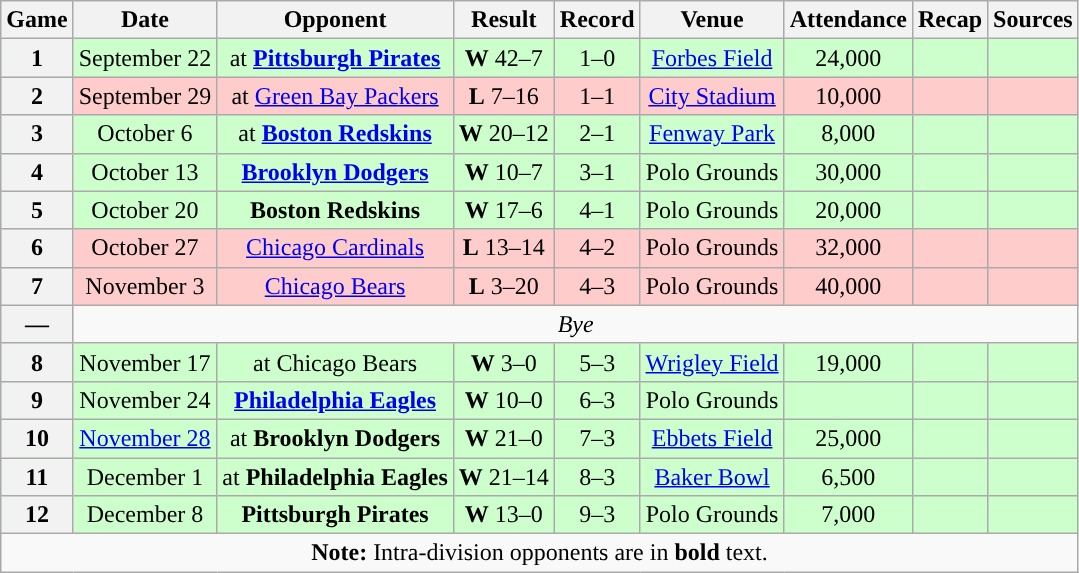<table class="wikitable" style="text-align:center">
<tr>
<th>Game</th>
<th>Date</th>
<th>Opponent</th>
<th>Result</th>
<th>Record</th>
<th>Venue</th>
<th>Attendance</th>
<th>Recap</th>
<th>Sources</th>
</tr>
<tr style="background:#cfc">
<th>1</th>
<td>September 22</td>
<td>at <strong><a href='#'>Pittsburgh Pirates</a></strong></td>
<td><strong>W</strong> 42–7</td>
<td>1–0</td>
<td><a href='#'>Forbes Field</a></td>
<td>24,000</td>
<td></td>
<td></td>
</tr>
<tr style="background:#fcc">
<th>2</th>
<td>September 29</td>
<td>at <a href='#'>Green Bay Packers</a></td>
<td><strong>L</strong> 7–16</td>
<td>1–1</td>
<td><a href='#'>City Stadium</a></td>
<td>10,000</td>
<td></td>
<td></td>
</tr>
<tr style="background:#cfc">
<th>3</th>
<td>October 6</td>
<td>at <strong><a href='#'>Boston Redskins</a></strong></td>
<td><strong>W</strong> 20–12</td>
<td>2–1</td>
<td><a href='#'>Fenway Park</a></td>
<td>8,000</td>
<td></td>
<td></td>
</tr>
<tr style="background:#cfc">
<th>4</th>
<td>October 13</td>
<td><strong><a href='#'>Brooklyn Dodgers</a></strong></td>
<td><strong>W</strong> 10–7</td>
<td>3–1</td>
<td>Polo Grounds</td>
<td>30,000</td>
<td></td>
<td></td>
</tr>
<tr style="background:#cfc">
<th>5</th>
<td>October 20</td>
<td><strong>Boston Redskins</strong></td>
<td><strong>W</strong> 17–6</td>
<td>4–1</td>
<td>Polo Grounds</td>
<td>20,000</td>
<td></td>
<td></td>
</tr>
<tr style="background:#fcc">
<th>6</th>
<td>October 27</td>
<td><a href='#'>Chicago Cardinals</a></td>
<td><strong>L</strong> 13–14</td>
<td>4–2</td>
<td>Polo Grounds</td>
<td>32,000</td>
<td></td>
<td></td>
</tr>
<tr style="background:#fcc">
<th>7</th>
<td>November 3</td>
<td><a href='#'>Chicago Bears</a></td>
<td><strong>L</strong> 3–20</td>
<td>4–3</td>
<td>Polo Grounds</td>
<td>40,000</td>
<td></td>
<td></td>
</tr>
<tr>
<th>—</th>
<td colspan="9"><em>Bye</em></td>
</tr>
<tr style="background:#cfc">
<th>8</th>
<td>November 17</td>
<td>at Chicago Bears</td>
<td><strong>W</strong> 3–0</td>
<td>5–3</td>
<td><a href='#'>Wrigley Field</a></td>
<td>19,000</td>
<td></td>
<td></td>
</tr>
<tr style="background:#cfc">
<th>9</th>
<td>November 24</td>
<td><strong><a href='#'>Philadelphia Eagles</a></strong></td>
<td><strong>W</strong> 10–0</td>
<td>6–3</td>
<td>Polo Grounds</td>
<td></td>
<td></td>
<td></td>
</tr>
<tr style="background:#cfc">
<th>10</th>
<td><a href='#'>November 28</a></td>
<td>at <strong>Brooklyn Dodgers</strong></td>
<td><strong>W</strong> 21–0</td>
<td>7–3</td>
<td><a href='#'>Ebbets Field</a></td>
<td>25,000</td>
<td></td>
<td></td>
</tr>
<tr style="background:#cfc">
<th>11</th>
<td>December 1</td>
<td>at <strong>Philadelphia Eagles</strong></td>
<td><strong>W</strong> 21–14</td>
<td>8–3</td>
<td><a href='#'>Baker Bowl</a></td>
<td>6,500</td>
<td></td>
<td></td>
</tr>
<tr style="background:#cfc">
<th>12</th>
<td>December 8</td>
<td><strong>Pittsburgh Pirates</strong></td>
<td><strong>W</strong> 13–0</td>
<td>9–3</td>
<td>Polo Grounds</td>
<td>7,000</td>
<td></td>
<td></td>
</tr>
<tr>
<td colspan="10"><strong>Note:</strong> Intra-division opponents are in <strong>bold</strong> text.</td>
</tr>
</table>
